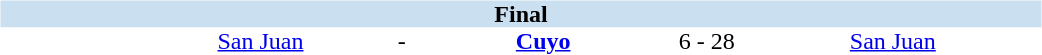<table table width=700>
<tr>
<td width=700 valign="top"><br><table border=0 cellspacing=0 cellpadding=0 style="font-size: 100%; border-collapse: collapse;" width=100%>
<tr bgcolor="#CADFF0">
<td style="font-size:100%"; align="center" colspan="6"><strong>Final</strong></td>
</tr>
<tr align=center bgcolor=#FFFFFF>
<td width=90></td>
<td width=170><a href='#'>San Juan</a></td>
<td width=20>-</td>
<td width=170><strong><a href='#'>Cuyo</a></strong></td>
<td width=50>6 - 28</td>
<td width=200><a href='#'>San Juan</a></td>
</tr>
</table>
</td>
</tr>
</table>
